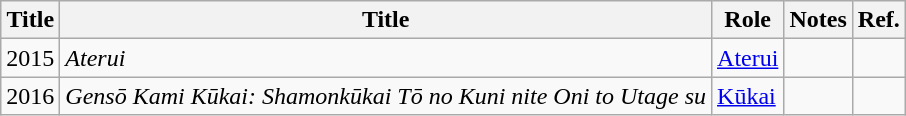<table class="wikitable">
<tr>
<th>Title</th>
<th>Title</th>
<th>Role</th>
<th>Notes</th>
<th>Ref.</th>
</tr>
<tr>
<td>2015</td>
<td><em>Aterui</em></td>
<td><a href='#'>Aterui</a></td>
<td></td>
<td></td>
</tr>
<tr>
<td>2016</td>
<td><em>Gensō Kami Kūkai: Shamonkūkai Tō no Kuni nite Oni to Utage su</em></td>
<td><a href='#'>Kūkai</a></td>
<td></td>
<td></td>
</tr>
</table>
